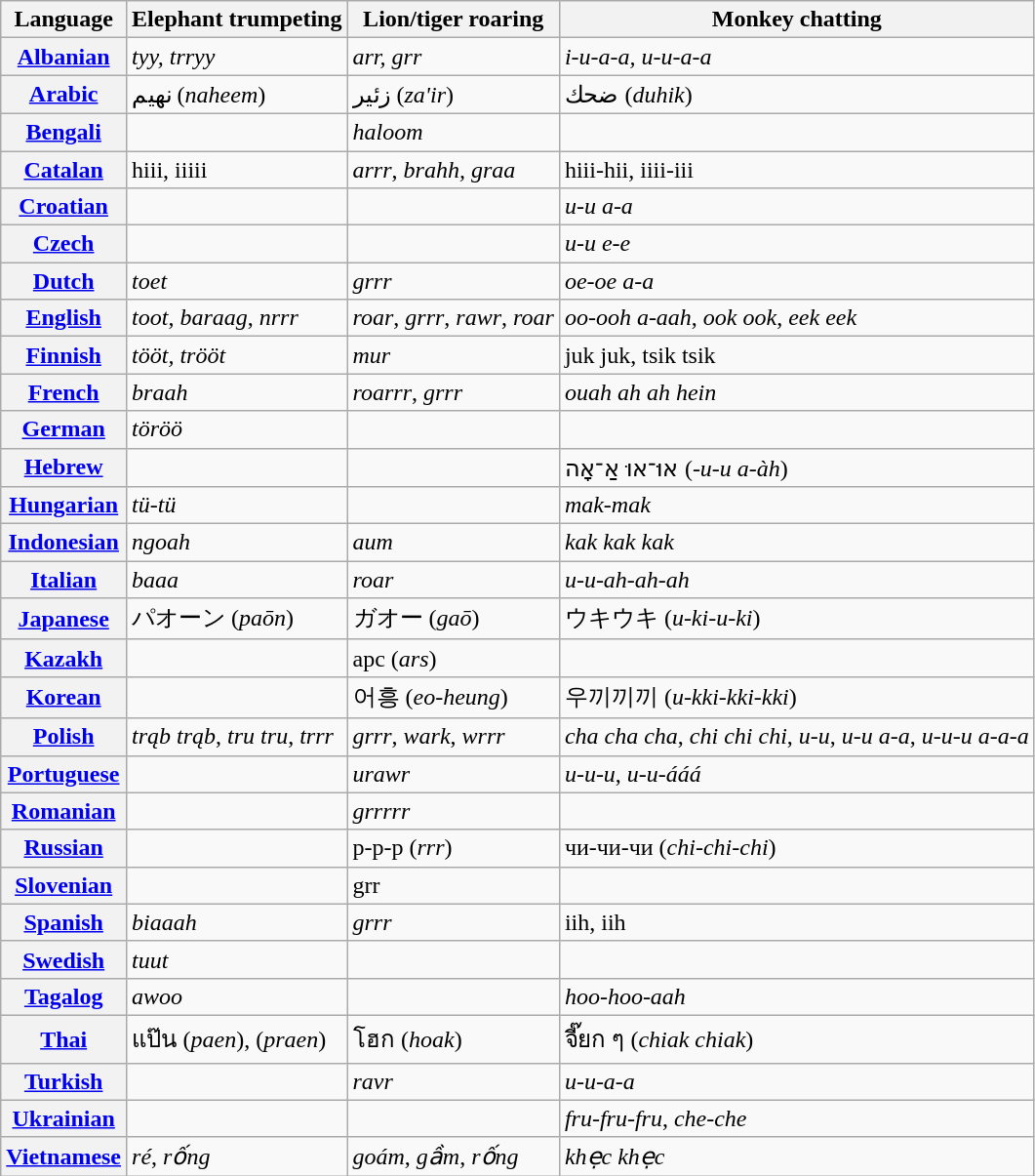<table class="wikitable">
<tr>
<th>Language</th>
<th>Elephant trumpeting</th>
<th>Lion/tiger roaring</th>
<th>Monkey chatting</th>
</tr>
<tr>
<th><a href='#'>Albanian</a></th>
<td><em>tyy, trryy</em></td>
<td><em>arr, grr</em></td>
<td><em>i-u-a-a, u-u-a-a</em></td>
</tr>
<tr>
<th><a href='#'>Arabic</a></th>
<td>نهيم (<em>naheem</em>)</td>
<td>زئير (<em>za'ir</em>)</td>
<td>ضحك (<em>duhik</em>)</td>
</tr>
<tr>
<th><a href='#'>Bengali</a></th>
<td></td>
<td><em>haloom</em></td>
<td></td>
</tr>
<tr>
<th><a href='#'>Catalan</a></th>
<td>hiii, iiiii</td>
<td><em>arrr</em>, <em>brahh, graa</em></td>
<td>hiii-hii, iiii-iii</td>
</tr>
<tr>
<th><a href='#'>Croatian</a></th>
<td></td>
<td></td>
<td><em>u-u a-a</em></td>
</tr>
<tr>
<th><a href='#'>Czech</a></th>
<td></td>
<td></td>
<td><em>u-u e-e</em></td>
</tr>
<tr>
<th><a href='#'>Dutch</a></th>
<td><em>toet</em></td>
<td><em>grrr</em></td>
<td><em>oe-oe a-a</em></td>
</tr>
<tr>
<th><a href='#'>English</a></th>
<td><em>toot</em>, <em>baraag</em>, <em>nrrr</em></td>
<td><em>roar</em>, <em>grrr</em>, <em>rawr</em>, <em>roar</em></td>
<td><em>oo-ooh a-aah</em>, <em>ook ook</em>, <em>eek eek</em></td>
</tr>
<tr>
<th><a href='#'>Finnish</a></th>
<td><em>tööt, trööt</em></td>
<td><em>mur</em></td>
<td>juk juk, tsik tsik</td>
</tr>
<tr>
<th><a href='#'>French</a></th>
<td><em>braah</em></td>
<td><em>roarrr</em>, <em>grrr</em></td>
<td><em>ouah ah ah hein</em></td>
</tr>
<tr>
<th><a href='#'>German</a></th>
<td><em>töröö</em></td>
<td></td>
<td></td>
</tr>
<tr>
<th><a href='#'>Hebrew</a></th>
<td></td>
<td></td>
<td>אוּ־אוּ אַ־אָה (<em>-u-u a-àh</em>)</td>
</tr>
<tr>
<th><a href='#'>Hungarian</a></th>
<td><em>tü-tü</em></td>
<td></td>
<td><em>mak-mak</em></td>
</tr>
<tr>
<th><a href='#'>Indonesian</a></th>
<td><em>ngoah</em></td>
<td><em>aum</em></td>
<td><em>kak kak kak</em></td>
</tr>
<tr>
<th><a href='#'>Italian</a></th>
<td><em>baaa</em></td>
<td><em>roar</em></td>
<td><em>u-u-ah-ah-ah</em></td>
</tr>
<tr>
<th><a href='#'>Japanese</a></th>
<td>パオーン (<em>paōn</em>)</td>
<td>ガオー (<em>gaō</em>)</td>
<td>ウキウキ (<em>u-ki-u-ki</em>)</td>
</tr>
<tr>
<th><a href='#'>Kazakh</a></th>
<td></td>
<td>арс (<em>ars</em>)</td>
<td></td>
</tr>
<tr>
<th><a href='#'>Korean</a></th>
<td></td>
<td>어흥 (<em>eo-heung</em>)</td>
<td>우끼끼끼 (<em>u-kki-kki-kki</em>)</td>
</tr>
<tr>
<th><a href='#'>Polish</a></th>
<td><em>trąb trąb</em>, <em>tru tru</em>, <em>trrr</em></td>
<td><em>grrr</em>, <em>wark</em>, <em>wrrr</em></td>
<td><em>cha cha cha</em>, <em>chi chi chi</em>, <em>u-u</em>, <em>u-u a-a</em>, <em>u-u-u a-a-a</em></td>
</tr>
<tr>
<th><a href='#'>Portuguese</a></th>
<td></td>
<td><em>urawr</em></td>
<td><em>u-u-u</em>, <em>u-u-ááá</em></td>
</tr>
<tr>
<th><a href='#'>Romanian</a></th>
<td></td>
<td><em>grrrrr</em></td>
<td></td>
</tr>
<tr>
<th><a href='#'>Russian</a></th>
<td></td>
<td>р-р-р (<em>rrr</em>)</td>
<td>чи-чи-чи (<em>chi-chi-chi</em>)</td>
</tr>
<tr>
<th><a href='#'>Slovenian</a></th>
<td></td>
<td>grr</td>
<td></td>
</tr>
<tr>
<th><a href='#'>Spanish</a></th>
<td><em>biaaah</em></td>
<td><em>grrr</em></td>
<td>iih, iih</td>
</tr>
<tr>
<th><a href='#'>Swedish</a></th>
<td><em>tuut</em></td>
<td></td>
<td></td>
</tr>
<tr>
<th><a href='#'>Tagalog</a></th>
<td><em>awoo</em></td>
<td></td>
<td><em>hoo-hoo-aah</em></td>
</tr>
<tr>
<th><a href='#'>Thai</a></th>
<td>แป๊น (<em>paen</em>),  (<em>praen</em>)</td>
<td>โฮก (<em>hoak</em>)</td>
<td>จี๊ยก ๆ (<em>chiak chiak</em>)</td>
</tr>
<tr>
<th><a href='#'>Turkish</a></th>
<td></td>
<td><em>ravr</em></td>
<td><em>u-u-a-a</em></td>
</tr>
<tr>
<th><a href='#'>Ukrainian</a></th>
<td></td>
<td></td>
<td><em>fru-fru-fru</em>, <em>che-che</em></td>
</tr>
<tr>
<th><a href='#'>Vietnamese</a></th>
<td><em>ré</em>, <em>rống</em></td>
<td><em>goám</em>, <em>gầm</em>, <em>rống</em></td>
<td><em>khẹc khẹc</em></td>
</tr>
</table>
